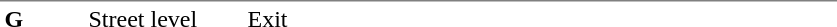<table table border=0 cellspacing=0 cellpadding=3>
<tr>
<td style="border-top:solid 1px gray;" width=50 valign=top><strong>G</strong></td>
<td style="border-top:solid 1px gray;" width=100 valign=top>Street level</td>
<td style="border-top:solid 1px gray;" width=390 valign=top>Exit</td>
</tr>
</table>
